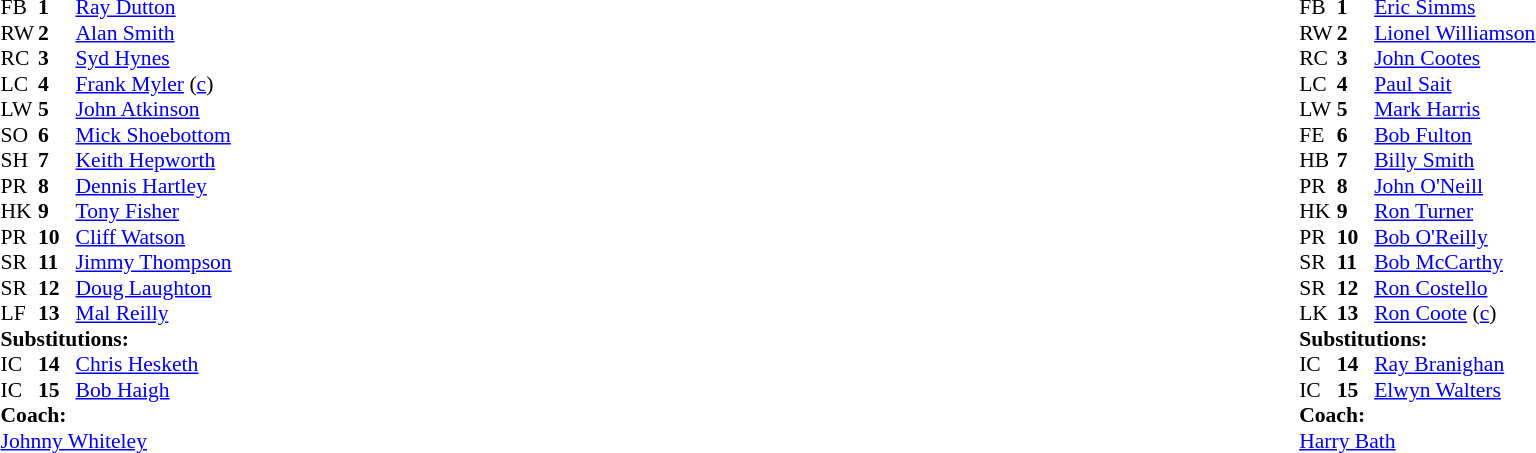<table width="100%">
<tr>
<td valign="top" width="50%"><br><table style="font-size: 90%" cellspacing="0" cellpadding="0">
<tr>
<th width="25"></th>
<th width="25"></th>
</tr>
<tr>
<td>FB</td>
<td><strong>1</strong></td>
<td> <a href='#'>Ray Dutton</a></td>
</tr>
<tr>
<td>RW</td>
<td><strong>2</strong></td>
<td> <a href='#'>Alan Smith</a></td>
</tr>
<tr>
<td>RC</td>
<td><strong>3</strong></td>
<td> <a href='#'>Syd Hynes</a></td>
</tr>
<tr>
<td>LC</td>
<td><strong>4</strong></td>
<td> <a href='#'>Frank Myler</a> (<a href='#'>c</a>)</td>
</tr>
<tr>
<td>LW</td>
<td><strong>5</strong></td>
<td> <a href='#'>John Atkinson</a></td>
</tr>
<tr>
<td>SO</td>
<td><strong>6</strong></td>
<td> <a href='#'>Mick Shoebottom</a></td>
</tr>
<tr>
<td>SH</td>
<td><strong>7</strong></td>
<td> <a href='#'>Keith Hepworth</a></td>
</tr>
<tr>
<td>PR</td>
<td><strong>8</strong></td>
<td> <a href='#'>Dennis Hartley</a></td>
</tr>
<tr>
<td>HK</td>
<td><strong>9</strong></td>
<td> <a href='#'>Tony Fisher</a></td>
</tr>
<tr>
<td>PR</td>
<td><strong>10</strong></td>
<td> <a href='#'>Cliff Watson</a></td>
</tr>
<tr>
<td>SR</td>
<td><strong>11</strong></td>
<td> <a href='#'>Jimmy Thompson</a></td>
</tr>
<tr>
<td>SR</td>
<td><strong>12</strong></td>
<td> <a href='#'>Doug Laughton</a></td>
</tr>
<tr>
<td>LF</td>
<td><strong>13</strong></td>
<td> <a href='#'>Mal Reilly</a></td>
</tr>
<tr>
<td colspan=3><strong>Substitutions:</strong></td>
</tr>
<tr>
<td>IC</td>
<td><strong>14</strong></td>
<td> <a href='#'>Chris Hesketh</a></td>
</tr>
<tr>
<td>IC</td>
<td><strong>15</strong></td>
<td> <a href='#'>Bob Haigh</a></td>
</tr>
<tr>
<td colspan=3><strong>Coach:</strong></td>
</tr>
<tr>
<td colspan="4"> <a href='#'>Johnny Whiteley</a></td>
</tr>
</table>
</td>
<td valign="top" width="50%"><br><table style="font-size: 90%" cellspacing="0" cellpadding="0" align="center">
<tr>
<th width="25"></th>
<th width="25"></th>
</tr>
<tr>
<td>FB</td>
<td><strong>1</strong></td>
<td> <a href='#'>Eric Simms</a></td>
</tr>
<tr>
<td>RW</td>
<td><strong>2</strong></td>
<td> <a href='#'>Lionel Williamson</a></td>
</tr>
<tr>
<td>RC</td>
<td><strong>3</strong></td>
<td> <a href='#'>John Cootes</a></td>
</tr>
<tr>
<td>LC</td>
<td><strong>4</strong></td>
<td> <a href='#'>Paul Sait</a></td>
</tr>
<tr>
<td>LW</td>
<td><strong>5</strong></td>
<td> <a href='#'>Mark Harris</a></td>
</tr>
<tr>
<td>FE</td>
<td><strong>6</strong></td>
<td> <a href='#'>Bob Fulton</a></td>
</tr>
<tr>
<td>HB</td>
<td><strong>7</strong></td>
<td> <a href='#'>Billy Smith</a></td>
</tr>
<tr>
<td>PR</td>
<td><strong>8</strong></td>
<td> <a href='#'>John O'Neill</a></td>
</tr>
<tr>
<td>HK</td>
<td><strong>9</strong></td>
<td> <a href='#'>Ron Turner</a></td>
</tr>
<tr>
<td>PR</td>
<td><strong>10</strong></td>
<td> <a href='#'>Bob O'Reilly</a></td>
</tr>
<tr>
<td>SR</td>
<td><strong>11</strong></td>
<td> <a href='#'>Bob McCarthy</a></td>
</tr>
<tr>
<td>SR</td>
<td><strong>12</strong></td>
<td> <a href='#'>Ron Costello</a></td>
</tr>
<tr>
<td>LK</td>
<td><strong>13</strong></td>
<td> <a href='#'>Ron Coote</a> (<a href='#'>c</a>)</td>
</tr>
<tr>
<td colspan=3><strong>Substitutions:</strong></td>
</tr>
<tr>
<td>IC</td>
<td><strong>14</strong></td>
<td> <a href='#'>Ray Branighan</a></td>
</tr>
<tr>
<td>IC</td>
<td><strong>15</strong></td>
<td> <a href='#'>Elwyn Walters</a></td>
</tr>
<tr>
<td colspan=3><strong>Coach:</strong></td>
</tr>
<tr>
<td colspan="4"> <a href='#'>Harry Bath</a></td>
</tr>
</table>
</td>
</tr>
</table>
